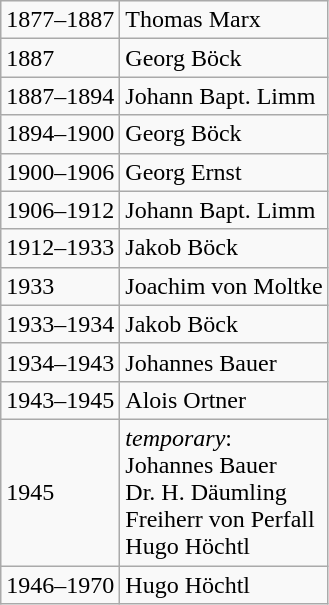<table class="wikitable" style="float:left;">
<tr>
<td>1877–1887</td>
<td>Thomas Marx</td>
</tr>
<tr>
<td>1887</td>
<td>Georg Böck</td>
</tr>
<tr>
<td>1887–1894</td>
<td>Johann Bapt. Limm</td>
</tr>
<tr>
<td>1894–1900</td>
<td>Georg Böck</td>
</tr>
<tr>
<td>1900–1906</td>
<td>Georg Ernst</td>
</tr>
<tr>
<td>1906–1912</td>
<td>Johann Bapt. Limm</td>
</tr>
<tr>
<td>1912–1933</td>
<td>Jakob Böck</td>
</tr>
<tr>
<td>1933</td>
<td>Joachim von Moltke</td>
</tr>
<tr>
<td>1933–1934</td>
<td>Jakob Böck</td>
</tr>
<tr>
<td>1934–1943</td>
<td>Johannes Bauer</td>
</tr>
<tr>
<td>1943–1945</td>
<td>Alois Ortner</td>
</tr>
<tr>
<td>1945</td>
<td><em>temporary</em>:<br>Johannes Bauer<br>Dr. H. Däumling<br>Freiherr von Perfall<br>Hugo Höchtl</td>
</tr>
<tr>
<td>1946–1970</td>
<td>Hugo Höchtl</td>
</tr>
</table>
